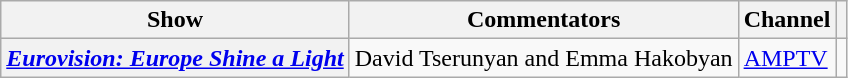<table class="wikitable plainrowheaders">
<tr>
<th scope="col">Show</th>
<th scope="col">Commentators</th>
<th scope="col">Channel</th>
<th scope="col" class="unsortable"></th>
</tr>
<tr>
<th scope="row"><em><a href='#'>Eurovision: Europe Shine a Light</a></em></th>
<td>David Tserunyan and Emma Hakobyan</td>
<td><a href='#'>AMPTV</a></td>
<td></td>
</tr>
</table>
